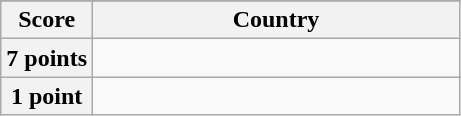<table class="wikitable">
<tr>
</tr>
<tr>
<th scope="col" width="20%">Score</th>
<th scope="col">Country</th>
</tr>
<tr>
<th scope="row">7 points</th>
<td></td>
</tr>
<tr>
<th scope="row">1 point</th>
<td></td>
</tr>
</table>
